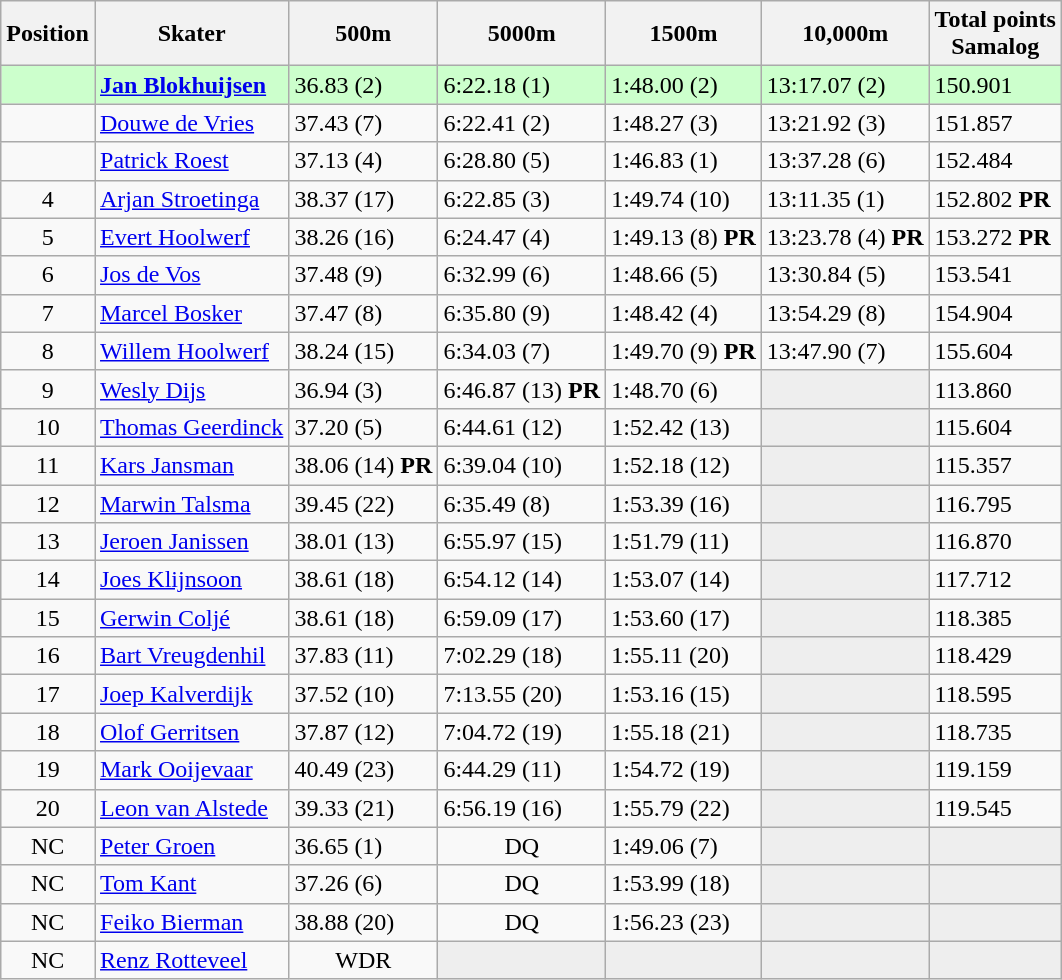<table class="wikitable">
<tr>
<th>Position</th>
<th>Skater</th>
<th>500m</th>
<th>5000m</th>
<th>1500m</th>
<th>10,000m</th>
<th>Total points <br> Samalog</th>
</tr>
<tr bgcolor=ccffcc>
<td style="text-align:center"></td>
<td><strong><a href='#'>Jan Blokhuijsen</a></strong></td>
<td>36.83 (2)</td>
<td>6:22.18 (1)</td>
<td>1:48.00 (2)</td>
<td>13:17.07 (2)</td>
<td>150.901</td>
</tr>
<tr>
<td style="text-align:center"></td>
<td><a href='#'>Douwe de Vries</a></td>
<td>37.43 (7)</td>
<td>6:22.41 (2)</td>
<td>1:48.27 (3)</td>
<td>13:21.92 (3)</td>
<td>151.857</td>
</tr>
<tr>
<td style="text-align:center"></td>
<td><a href='#'>Patrick Roest</a></td>
<td>37.13 (4)</td>
<td>6:28.80 (5)</td>
<td>1:46.83 (1)</td>
<td>13:37.28 (6)</td>
<td>152.484</td>
</tr>
<tr>
<td style="text-align:center">4</td>
<td><a href='#'>Arjan Stroetinga</a></td>
<td>38.37 (17)</td>
<td>6:22.85 (3)</td>
<td>1:49.74 (10)</td>
<td>13:11.35 (1)</td>
<td>152.802 <strong>PR</strong></td>
</tr>
<tr>
<td style="text-align:center">5</td>
<td><a href='#'>Evert Hoolwerf</a></td>
<td>38.26 (16)</td>
<td>6:24.47 (4)</td>
<td>1:49.13 (8) <strong>PR</strong></td>
<td>13:23.78 (4) <strong>PR</strong></td>
<td>153.272 <strong>PR</strong></td>
</tr>
<tr>
<td style="text-align:center">6</td>
<td><a href='#'>Jos de Vos</a></td>
<td>37.48 (9)</td>
<td>6:32.99 (6)</td>
<td>1:48.66 (5)</td>
<td>13:30.84 (5)</td>
<td>153.541</td>
</tr>
<tr>
<td style="text-align:center">7</td>
<td><a href='#'>Marcel Bosker</a></td>
<td>37.47 (8)</td>
<td>6:35.80 (9)</td>
<td>1:48.42 (4)</td>
<td>13:54.29 (8)</td>
<td>154.904</td>
</tr>
<tr>
<td style="text-align:center">8</td>
<td><a href='#'>Willem Hoolwerf</a></td>
<td>38.24 (15)</td>
<td>6:34.03 (7)</td>
<td>1:49.70 (9) <strong>PR</strong></td>
<td>13:47.90 (7)</td>
<td>155.604</td>
</tr>
<tr>
<td style="text-align:center">9</td>
<td><a href='#'>Wesly Dijs</a></td>
<td>36.94 (3)</td>
<td>6:46.87 (13) <strong>PR</strong></td>
<td>1:48.70 (6)</td>
<td bgcolor=#EEEEEE></td>
<td>113.860</td>
</tr>
<tr>
<td style="text-align:center">10</td>
<td><a href='#'>Thomas Geerdinck</a></td>
<td>37.20 (5)</td>
<td>6:44.61 (12)</td>
<td>1:52.42 (13)</td>
<td bgcolor=#EEEEEE></td>
<td>115.604</td>
</tr>
<tr>
<td style="text-align:center">11</td>
<td><a href='#'>Kars Jansman</a></td>
<td>38.06 (14) <strong>PR</strong></td>
<td>6:39.04 (10)</td>
<td>1:52.18 (12)</td>
<td bgcolor=#EEEEEE></td>
<td>115.357</td>
</tr>
<tr>
<td style="text-align:center">12</td>
<td><a href='#'>Marwin Talsma</a></td>
<td>39.45 (22)</td>
<td>6:35.49 (8)</td>
<td>1:53.39 (16)</td>
<td bgcolor=#EEEEEE></td>
<td>116.795</td>
</tr>
<tr>
<td style="text-align:center">13</td>
<td><a href='#'>Jeroen Janissen</a></td>
<td>38.01 (13)</td>
<td>6:55.97 (15)</td>
<td>1:51.79 (11)</td>
<td bgcolor=#EEEEEE></td>
<td>116.870</td>
</tr>
<tr>
<td style="text-align:center">14</td>
<td><a href='#'>Joes Klijnsoon</a></td>
<td>38.61 (18)</td>
<td>6:54.12 (14)</td>
<td>1:53.07 (14)</td>
<td bgcolor=#EEEEEE></td>
<td>117.712</td>
</tr>
<tr>
<td style="text-align:center">15</td>
<td><a href='#'>Gerwin Coljé</a></td>
<td>38.61 (18)</td>
<td>6:59.09 (17)</td>
<td>1:53.60 (17)</td>
<td bgcolor=#EEEEEE></td>
<td>118.385</td>
</tr>
<tr>
<td style="text-align:center">16</td>
<td><a href='#'>Bart Vreugdenhil</a></td>
<td>37.83 (11)</td>
<td>7:02.29 (18)</td>
<td>1:55.11 (20)</td>
<td bgcolor=#EEEEEE></td>
<td>118.429</td>
</tr>
<tr>
<td style="text-align:center">17</td>
<td><a href='#'>Joep Kalverdijk</a></td>
<td>37.52 (10)</td>
<td>7:13.55 (20)</td>
<td>1:53.16 (15)</td>
<td bgcolor=#EEEEEE></td>
<td>118.595</td>
</tr>
<tr>
<td style="text-align:center">18</td>
<td><a href='#'>Olof Gerritsen</a></td>
<td>37.87 (12)</td>
<td>7:04.72 (19)</td>
<td>1:55.18 (21)</td>
<td bgcolor=#EEEEEE></td>
<td>118.735</td>
</tr>
<tr>
<td style="text-align:center">19</td>
<td><a href='#'>Mark Ooijevaar</a></td>
<td>40.49 (23)</td>
<td>6:44.29 (11)</td>
<td>1:54.72 (19)</td>
<td bgcolor=#EEEEEE></td>
<td>119.159</td>
</tr>
<tr>
<td style="text-align:center">20</td>
<td><a href='#'>Leon van Alstede</a></td>
<td>39.33 (21)</td>
<td>6:56.19 (16)</td>
<td>1:55.79 (22)</td>
<td bgcolor=#EEEEEE></td>
<td>119.545</td>
</tr>
<tr>
<td style="text-align:center">NC</td>
<td><a href='#'>Peter Groen</a></td>
<td>36.65 (1)</td>
<td style="text-align:center">DQ</td>
<td>1:49.06 (7)</td>
<td bgcolor=#EEEEEE></td>
<td bgcolor=#EEEEEE></td>
</tr>
<tr>
<td style="text-align:center">NC</td>
<td><a href='#'>Tom Kant</a></td>
<td>37.26 (6)</td>
<td style="text-align:center">DQ</td>
<td>1:53.99 (18)</td>
<td bgcolor=#EEEEEE></td>
<td bgcolor=#EEEEEE></td>
</tr>
<tr>
<td style="text-align:center">NC</td>
<td><a href='#'>Feiko Bierman</a></td>
<td>38.88 (20)</td>
<td style="text-align:center">DQ</td>
<td>1:56.23 (23)</td>
<td bgcolor=#EEEEEE></td>
<td bgcolor=#EEEEEE></td>
</tr>
<tr>
<td style="text-align:center">NC</td>
<td><a href='#'>Renz Rotteveel</a></td>
<td style="text-align:center">WDR</td>
<td bgcolor=#EEEEEE></td>
<td bgcolor=#EEEEEE></td>
<td bgcolor=#EEEEEE></td>
<td bgcolor=#EEEEEE></td>
</tr>
</table>
